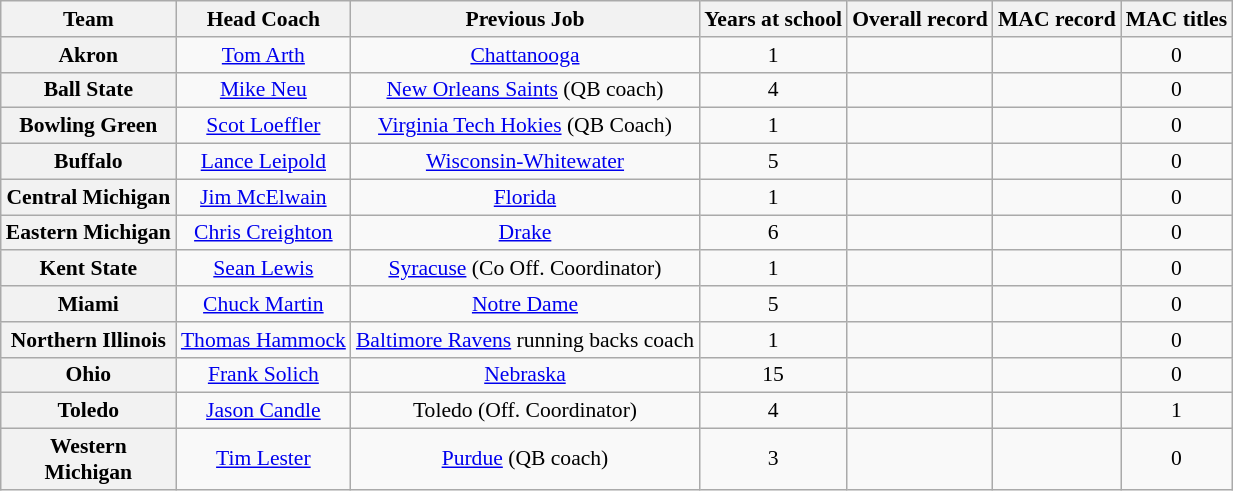<table class="wikitable source" style="text-align: center;font-size:90%;">
<tr>
<th width="110">Team</th>
<th>Head Coach</th>
<th>Previous Job</th>
<th>Years at school</th>
<th>Overall record</th>
<th>MAC record</th>
<th>MAC titles</th>
</tr>
<tr>
<th style=>Akron</th>
<td><a href='#'>Tom Arth</a></td>
<td><a href='#'>Chattanooga</a></td>
<td>1</td>
<td></td>
<td></td>
<td>0</td>
</tr>
<tr>
<th style=>Ball State</th>
<td><a href='#'>Mike Neu</a></td>
<td><a href='#'>New Orleans Saints</a> (QB coach)</td>
<td>4</td>
<td></td>
<td></td>
<td>0</td>
</tr>
<tr>
<th style=>Bowling Green</th>
<td><a href='#'>Scot Loeffler</a></td>
<td><a href='#'>Virginia Tech Hokies</a>  (QB Coach)</td>
<td>1</td>
<td></td>
<td></td>
<td>0</td>
</tr>
<tr>
<th style=>Buffalo</th>
<td><a href='#'>Lance Leipold</a></td>
<td><a href='#'>Wisconsin-Whitewater</a></td>
<td>5</td>
<td></td>
<td></td>
<td>0</td>
</tr>
<tr>
<th style=>Central Michigan</th>
<td><a href='#'>Jim McElwain</a></td>
<td><a href='#'>Florida</a></td>
<td>1</td>
<td></td>
<td></td>
<td>0</td>
</tr>
<tr>
<th style=>Eastern Michigan</th>
<td><a href='#'>Chris Creighton</a></td>
<td><a href='#'>Drake</a></td>
<td>6</td>
<td></td>
<td></td>
<td>0</td>
</tr>
<tr>
<th style=>Kent State</th>
<td><a href='#'>Sean Lewis</a></td>
<td><a href='#'>Syracuse</a> (Co Off. Coordinator)</td>
<td>1</td>
<td></td>
<td></td>
<td>0</td>
</tr>
<tr>
<th style=>Miami</th>
<td><a href='#'>Chuck Martin</a></td>
<td><a href='#'>Notre Dame</a></td>
<td>5</td>
<td></td>
<td></td>
<td>0</td>
</tr>
<tr>
<th style=>Northern Illinois</th>
<td><a href='#'>Thomas Hammock</a></td>
<td><a href='#'>Baltimore Ravens</a> running backs coach</td>
<td>1</td>
<td></td>
<td></td>
<td>0</td>
</tr>
<tr>
<th style=>Ohio</th>
<td><a href='#'>Frank Solich</a></td>
<td><a href='#'>Nebraska</a></td>
<td>15</td>
<td></td>
<td></td>
<td>0</td>
</tr>
<tr>
<th style=>Toledo</th>
<td><a href='#'>Jason Candle</a></td>
<td>Toledo (Off. Coordinator)</td>
<td>4</td>
<td></td>
<td></td>
<td>1</td>
</tr>
<tr>
<th style=>Western Michigan</th>
<td><a href='#'>Tim Lester</a></td>
<td><a href='#'>Purdue</a> (QB coach)</td>
<td>3</td>
<td></td>
<td></td>
<td>0</td>
</tr>
</table>
